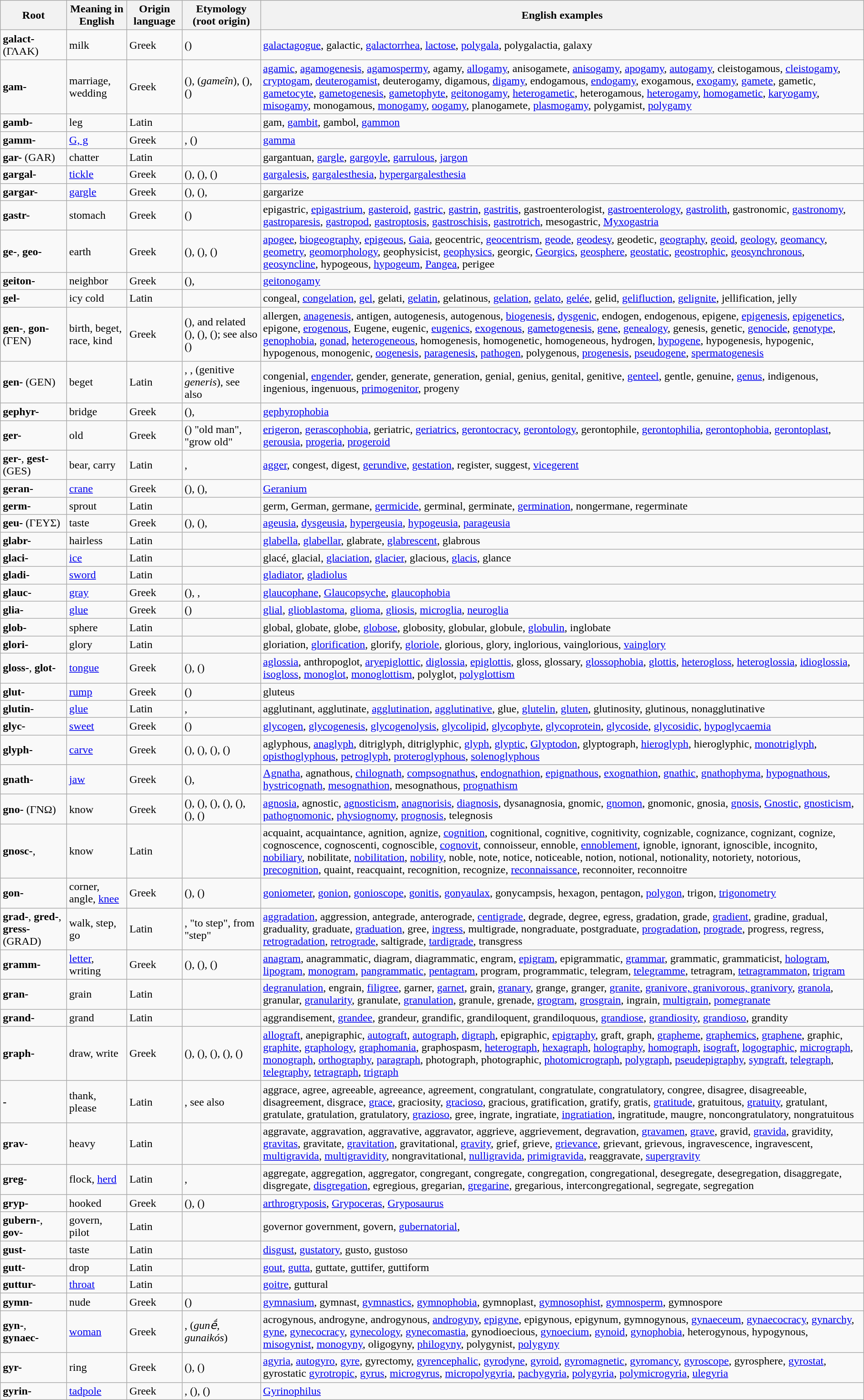<table class="wikitable sortable" style="width:100%">
<tr>
<th>Root</th>
<th>Meaning in English</th>
<th>Origin language</th>
<th>Etymology (root origin)</th>
<th>English examples</th>
</tr>
<tr>
<td><strong>galact-</strong> (ΓΛΑΚ)</td>
<td>milk</td>
<td>Greek</td>
<td> ()</td>
<td><a href='#'>galactagogue</a>, galactic, <a href='#'>galactorrhea</a>, <a href='#'>lactose</a>, <a href='#'>polygala</a>, polygalactia, galaxy</td>
</tr>
<tr>
<td><strong>gam-</strong></td>
<td>marriage, wedding</td>
<td>Greek</td>
<td> (),  (<em>gameîn</em>),  (),  ()</td>
<td><a href='#'>agamic</a>, <a href='#'>agamogenesis</a>, <a href='#'>agamospermy</a>, agamy, <a href='#'>allogamy</a>, anisogamete, <a href='#'>anisogamy</a>, <a href='#'>apogamy</a>, <a href='#'>autogamy</a>, cleistogamous, <a href='#'>cleistogamy</a>, <a href='#'>cryptogam</a>, <a href='#'>deuterogamist</a>, deuterogamy, digamous, <a href='#'>digamy</a>, endogamous, <a href='#'>endogamy</a>, exogamous, <a href='#'>exogamy</a>, <a href='#'>gamete</a>, gametic, <a href='#'>gametocyte</a>, <a href='#'>gametogenesis</a>, <a href='#'>gametophyte</a>, <a href='#'>geitonogamy</a>, <a href='#'>heterogametic</a>, heterogamous, <a href='#'>heterogamy</a>, <a href='#'>homogametic</a>, <a href='#'>karyogamy</a>, <a href='#'>misogamy</a>, monogamous, <a href='#'>monogamy</a>, <a href='#'>oogamy</a>, planogamete, <a href='#'>plasmogamy</a>, polygamist, <a href='#'>polygamy</a></td>
</tr>
<tr>
<td><strong>gamb-</strong></td>
<td>leg</td>
<td>Latin</td>
<td></td>
<td>gam, <a href='#'>gambit</a>, gambol, <a href='#'>gammon</a></td>
</tr>
<tr>
<td><strong>gamm-</strong></td>
<td><a href='#'>G, g</a></td>
<td>Greek</td>
<td>,  ()</td>
<td><a href='#'>gamma</a></td>
</tr>
<tr>
<td><strong>gar-</strong> (GAR)</td>
<td>chatter</td>
<td>Latin</td>
<td></td>
<td>gargantuan, <a href='#'>gargle</a>, <a href='#'>gargoyle</a>, <a href='#'>garrulous</a>, <a href='#'>jargon</a></td>
</tr>
<tr>
<td><strong>gargal-</strong></td>
<td><a href='#'>tickle</a></td>
<td>Greek</td>
<td> (),  (),  ()</td>
<td><a href='#'>gargalesis</a>, <a href='#'>gargalesthesia</a>, <a href='#'>hypergargalesthesia</a></td>
</tr>
<tr>
<td><strong>gargar-</strong></td>
<td><a href='#'>gargle</a></td>
<td>Greek</td>
<td> (),  (), </td>
<td>gargarize</td>
</tr>
<tr>
<td><strong>gastr-</strong></td>
<td>stomach</td>
<td>Greek</td>
<td> ()</td>
<td>epigastric, <a href='#'>epigastrium</a>, <a href='#'>gasteroid</a>, <a href='#'>gastric</a>, <a href='#'>gastrin</a>, <a href='#'>gastritis</a>, gastroenterologist, <a href='#'>gastroenterology</a>, <a href='#'>gastrolith</a>, gastronomic, <a href='#'>gastronomy</a>, <a href='#'>gastroparesis</a>, <a href='#'>gastropod</a>, <a href='#'>gastroptosis</a>, <a href='#'>gastroschisis</a>, <a href='#'>gastrotrich</a>, mesogastric, <a href='#'>Myxogastria</a></td>
</tr>
<tr>
<td><strong>ge-</strong>, <strong>geo-</strong></td>
<td>earth</td>
<td>Greek</td>
<td> (),  (),  ()</td>
<td><a href='#'>apogee</a>, <a href='#'>biogeography</a>, <a href='#'>epigeous</a>, <a href='#'>Gaia</a>, geocentric, <a href='#'>geocentrism</a>, <a href='#'>geode</a>, <a href='#'>geodesy</a>, geodetic, <a href='#'>geography</a>, <a href='#'>geoid</a>, <a href='#'>geology</a>, <a href='#'>geomancy</a>, <a href='#'>geometry</a>, <a href='#'>geomorphology</a>, geophysicist, <a href='#'>geophysics</a>, georgic, <a href='#'>Georgics</a>, <a href='#'>geosphere</a>, <a href='#'>geostatic</a>, <a href='#'>geostrophic</a>, <a href='#'>geosynchronous</a>, <a href='#'>geosyncline</a>, hypogeous, <a href='#'>hypogeum</a>, <a href='#'>Pangea</a>, perigee</td>
</tr>
<tr>
<td><strong>geiton-</strong></td>
<td>neighbor</td>
<td>Greek</td>
<td> (), </td>
<td><a href='#'>geitonogamy</a></td>
</tr>
<tr>
<td><strong>gel-</strong></td>
<td>icy cold</td>
<td>Latin</td>
<td></td>
<td>congeal, <a href='#'>congelation</a>, <a href='#'>gel</a>, gelati, <a href='#'>gelatin</a>, gelatinous, <a href='#'>gelation</a>, <a href='#'>gelato</a>, <a href='#'>gelée</a>, gelid, <a href='#'>gelifluction</a>, <a href='#'>gelignite</a>, jellification, jelly</td>
</tr>
<tr>
<td><strong>gen-</strong>, <strong>gon-</strong> (ΓΕΝ)</td>
<td>birth, beget, race, kind</td>
<td>Greek</td>
<td> (), and related  (),  (),  (); see also  ()</td>
<td>allergen, <a href='#'>anagenesis</a>, antigen, autogenesis, autogenous, <a href='#'>biogenesis</a>, <a href='#'>dysgenic</a>, endogen, endogenous, epigene, <a href='#'>epigenesis</a>, <a href='#'>epigenetics</a>, epigone, <a href='#'>erogenous</a>, Eugene, eugenic, <a href='#'>eugenics</a>, <a href='#'>exogenous</a>, <a href='#'>gametogenesis</a>, <a href='#'>gene</a>, <a href='#'>genealogy</a>, genesis, genetic, <a href='#'>genocide</a>, <a href='#'>genotype</a>, <a href='#'>genophobia</a>, <a href='#'>gonad</a>, <a href='#'>heterogeneous</a>, homogenesis, homogenetic, homogeneous, hydrogen, <a href='#'>hypogene</a>, hypogenesis, hypogenic, hypogenous, monogenic, <a href='#'>oogenesis</a>, <a href='#'>paragenesis</a>, <a href='#'>pathogen</a>, polygenous, <a href='#'>progenesis</a>, <a href='#'>pseudogene</a>, <a href='#'>spermatogenesis</a></td>
</tr>
<tr>
<td><strong>gen-</strong> (GEN)</td>
<td>beget</td>
<td>Latin</td>
<td>, <em></em>,  (genitive <em>generis</em>), see also </td>
<td>congenial, <a href='#'>engender</a>, gender, generate, generation, genial, genius, genital, genitive, <a href='#'>genteel</a>, gentle, genuine, <a href='#'>genus</a>, indigenous, ingenious, ingenuous, <a href='#'>primogenitor</a>, progeny</td>
</tr>
<tr>
<td><strong>gephyr-</strong></td>
<td>bridge</td>
<td>Greek</td>
<td> (), </td>
<td><a href='#'>gephyrophobia</a></td>
</tr>
<tr>
<td><strong>ger-</strong></td>
<td>old</td>
<td>Greek</td>
<td> () "old man",  "grow old"</td>
<td><a href='#'>erigeron</a>, <a href='#'>gerascophobia</a>, geriatric, <a href='#'>geriatrics</a>, <a href='#'>gerontocracy</a>, <a href='#'>gerontology</a>, gerontophile, <a href='#'>gerontophilia</a>, <a href='#'>gerontophobia</a>, <a href='#'>gerontoplast</a>, <a href='#'>gerousia</a>, <a href='#'>progeria</a>, <a href='#'>progeroid</a></td>
</tr>
<tr>
<td><strong>ger-</strong>, <strong>gest-</strong> (GES)</td>
<td>bear, carry</td>
<td>Latin</td>
<td>, <em></em></td>
<td><a href='#'>agger</a>, congest, digest, <a href='#'>gerundive</a>, <a href='#'>gestation</a>, register, suggest, <a href='#'>vicegerent</a></td>
</tr>
<tr>
<td><strong>geran-</strong></td>
<td><a href='#'>crane</a></td>
<td>Greek</td>
<td> (),  (), </td>
<td><a href='#'>Geranium</a></td>
</tr>
<tr>
<td><strong>germ-</strong></td>
<td>sprout</td>
<td>Latin</td>
<td></td>
<td>germ, German, germane, <a href='#'>germicide</a>, germinal, germinate, <a href='#'>germination</a>, nongermane, regerminate</td>
</tr>
<tr>
<td><strong>geu-</strong> (ΓΕΥΣ)</td>
<td>taste</td>
<td>Greek</td>
<td> (),  (), </td>
<td><a href='#'>ageusia</a>, <a href='#'>dysgeusia</a>, <a href='#'>hypergeusia</a>, <a href='#'>hypogeusia</a>, <a href='#'>parageusia</a></td>
</tr>
<tr>
<td><strong>glabr-</strong></td>
<td>hairless</td>
<td>Latin</td>
<td></td>
<td><a href='#'>glabella</a>, <a href='#'>glabellar</a>, glabrate, <a href='#'>glabrescent</a>, glabrous</td>
</tr>
<tr>
<td><strong>glaci-</strong></td>
<td><a href='#'>ice</a></td>
<td>Latin</td>
<td></td>
<td>glacé, glacial, <a href='#'>glaciation</a>, <a href='#'>glacier</a>, glacious, <a href='#'>glacis</a>, glance</td>
</tr>
<tr>
<td><strong>gladi-</strong></td>
<td><a href='#'>sword</a></td>
<td>Latin</td>
<td></td>
<td><a href='#'>gladiator</a>, <a href='#'>gladiolus</a></td>
</tr>
<tr>
<td><strong>glauc-</strong></td>
<td><a href='#'>gray</a></td>
<td>Greek</td>
<td> (), , </td>
<td><a href='#'>glaucophane</a>, <a href='#'>Glaucopsyche</a>, <a href='#'>glaucophobia</a></td>
</tr>
<tr>
<td><strong>glia-</strong></td>
<td><a href='#'>glue</a></td>
<td>Greek</td>
<td> ()</td>
<td><a href='#'>glial</a>, <a href='#'>glioblastoma</a>, <a href='#'>glioma</a>, <a href='#'>gliosis</a>, <a href='#'>microglia</a>, <a href='#'>neuroglia</a></td>
</tr>
<tr>
<td><strong>glob-</strong></td>
<td>sphere</td>
<td>Latin</td>
<td></td>
<td>global, globate, globe, <a href='#'>globose</a>, globosity, globular, globule, <a href='#'>globulin</a>, inglobate</td>
</tr>
<tr>
<td><strong>glori-</strong></td>
<td>glory</td>
<td>Latin</td>
<td></td>
<td>gloriation, <a href='#'>glorification</a>, glorify, <a href='#'>gloriole</a>, glorious, glory, inglorious, vainglorious, <a href='#'>vainglory</a></td>
</tr>
<tr>
<td><strong>gloss-</strong>, <strong>glot-</strong></td>
<td><a href='#'>tongue</a></td>
<td>Greek</td>
<td> (),  ()</td>
<td><a href='#'>aglossia</a>, anthropoglot, <a href='#'>aryepiglottic</a>, <a href='#'>diglossia</a>, <a href='#'>epiglottis</a>, gloss, glossary, <a href='#'>glossophobia</a>, <a href='#'>glottis</a>, <a href='#'>heterogloss</a>, <a href='#'>heteroglossia</a>, <a href='#'>idioglossia</a>, <a href='#'>isogloss</a>, <a href='#'>monoglot</a>, <a href='#'>monoglottism</a>, polyglot, <a href='#'>polyglottism</a></td>
</tr>
<tr>
<td><strong>glut-</strong></td>
<td><a href='#'>rump</a></td>
<td>Greek</td>
<td> ()</td>
<td>gluteus</td>
</tr>
<tr>
<td><strong>glutin-</strong></td>
<td><a href='#'>glue</a></td>
<td>Latin</td>
<td>, <em></em></td>
<td>agglutinant, agglutinate, <a href='#'>agglutination</a>, <a href='#'>agglutinative</a>, glue, <a href='#'>glutelin</a>, <a href='#'>gluten</a>, glutinosity, glutinous, nonagglutinative</td>
</tr>
<tr>
<td><strong>glyc-</strong></td>
<td><a href='#'>sweet</a></td>
<td>Greek</td>
<td> ()</td>
<td><a href='#'>glycogen</a>, <a href='#'>glycogenesis</a>, <a href='#'>glycogenolysis</a>, <a href='#'>glycolipid</a>, <a href='#'>glycophyte</a>, <a href='#'>glycoprotein</a>, <a href='#'>glycoside</a>, <a href='#'>glycosidic</a>, <a href='#'>hypoglycaemia</a></td>
</tr>
<tr>
<td><strong>glyph-</strong></td>
<td><a href='#'>carve</a></td>
<td>Greek</td>
<td> (),  (),  (),  ()</td>
<td>aglyphous, <a href='#'>anaglyph</a>, ditriglyph, ditriglyphic, <a href='#'>glyph</a>, <a href='#'>glyptic</a>, <a href='#'>Glyptodon</a>, glyptograph, <a href='#'>hieroglyph</a>, hieroglyphic, <a href='#'>monotriglyph</a>, <a href='#'>opisthoglyphous</a>, <a href='#'>petroglyph</a>, <a href='#'>proteroglyphous</a>, <a href='#'>solenoglyphous</a></td>
</tr>
<tr>
<td><strong>gnath-</strong></td>
<td><a href='#'>jaw</a></td>
<td>Greek</td>
<td> (), </td>
<td><a href='#'>Agnatha</a>, agnathous, <a href='#'>chilognath</a>, <a href='#'>compsognathus</a>, <a href='#'>endognathion</a>, <a href='#'>epignathous</a>, <a href='#'>exognathion</a>, <a href='#'>gnathic</a>, <a href='#'>gnathophyma</a>, <a href='#'>hypognathous</a>, <a href='#'>hystricognath</a>, <a href='#'>mesognathion</a>, mesognathous, <a href='#'>prognathism</a></td>
</tr>
<tr id="gno-">
<td><strong>gno-</strong> (ΓΝΩ)</td>
<td>know</td>
<td>Greek</td>
<td> (),  (),  (),  (),  (),  (),  ()</td>
<td><a href='#'>agnosia</a>, agnostic, <a href='#'>agnosticism</a>, <a href='#'>anagnorisis</a>, <a href='#'>diagnosis</a>, dysanagnosia, gnomic, <a href='#'>gnomon</a>, gnomonic, gnosia, <a href='#'>gnosis</a>, <a href='#'>Gnostic</a>, <a href='#'>gnosticism</a>, <a href='#'>pathognomonic</a>, <a href='#'>physiognomy</a>, <a href='#'>prognosis</a>, telegnosis</td>
</tr>
<tr>
<td><strong>gnosc-</strong>, <strong></strong></td>
<td>know</td>
<td>Latin</td>
<td></td>
<td>acquaint, acquaintance, agnition, agnize, <a href='#'>cognition</a>, cognitional, cognitive, cognitivity, cognizable, cognizance, cognizant, cognize, cognoscence, cognoscenti, cognoscible, <a href='#'>cognovit</a>, connoisseur, ennoble, <a href='#'>ennoblement</a>, ignoble, ignorant, ignoscible, incognito, <a href='#'>nobiliary</a>, nobilitate, <a href='#'>nobilitation</a>, <a href='#'>nobility</a>, noble, note, notice, noticeable, notion, notional, notionality, notoriety, notorious, <a href='#'>precognition</a>, quaint, reacquaint, recognition, recognize, <a href='#'>reconnaissance</a>, reconnoiter, reconnoitre</td>
</tr>
<tr>
<td><strong>gon-</strong></td>
<td>corner, angle, <a href='#'>knee</a></td>
<td>Greek</td>
<td> (),  ()</td>
<td><a href='#'>goniometer</a>, <a href='#'>gonion</a>, <a href='#'>gonioscope</a>, <a href='#'>gonitis</a>, <a href='#'>gonyaulax</a>, gonycampsis, hexagon, pentagon, <a href='#'>polygon</a>, trigon, <a href='#'>trigonometry</a></td>
</tr>
<tr>
<td><strong>grad-</strong>, <strong>gred-</strong>, <strong>gress-</strong> (GRAD)</td>
<td>walk, step, go</td>
<td>Latin</td>
<td>, <em></em> "to step", from  "step"</td>
<td><a href='#'>aggradation</a>, aggression, antegrade, anterograde, <a href='#'>centigrade</a>, degrade, degree, egress, gradation, grade, <a href='#'>gradient</a>, gradine, gradual, graduality, graduate, <a href='#'>graduation</a>, gree, <a href='#'>ingress</a>, multigrade, nongraduate, postgraduate, <a href='#'>progradation</a>, <a href='#'>prograde</a>, progress, regress, <a href='#'>retrogradation</a>, <a href='#'>retrograde</a>, saltigrade, <a href='#'>tardigrade</a>, transgress</td>
</tr>
<tr>
<td><strong>gramm-</strong></td>
<td><a href='#'>letter</a>, writing</td>
<td>Greek</td>
<td> (),  (),  ()</td>
<td><a href='#'>anagram</a>, anagrammatic, diagram, diagrammatic, engram, <a href='#'>epigram</a>, epigrammatic, <a href='#'>grammar</a>, grammatic, grammaticist, <a href='#'>hologram</a>, <a href='#'>lipogram</a>, <a href='#'>monogram</a>, <a href='#'>pangrammatic</a>, <a href='#'>pentagram</a>, program, programmatic, telegram, <a href='#'>telegramme</a>, tetragram, <a href='#'>tetragrammaton</a>, <a href='#'>trigram</a></td>
</tr>
<tr>
<td><strong>gran-</strong></td>
<td>grain</td>
<td>Latin</td>
<td></td>
<td><a href='#'>degranulation</a>, engrain, <a href='#'>filigree</a>, garner, <a href='#'>garnet</a>, grain, <a href='#'>granary</a>, grange, granger, <a href='#'>granite</a>, <a href='#'>granivore, granivorous, granivory</a>, <a href='#'>granola</a>, granular, <a href='#'>granularity</a>, granulate, <a href='#'>granulation</a>, granule, grenade, <a href='#'>grogram</a>, <a href='#'>grosgrain</a>, ingrain, <a href='#'>multigrain</a>, <a href='#'>pomegranate</a></td>
</tr>
<tr>
<td><strong>grand-</strong></td>
<td>grand</td>
<td>Latin</td>
<td></td>
<td>aggrandisement, <a href='#'>grandee</a>, grandeur, grandific, grandiloquent, grandiloquous, <a href='#'>grandiose</a>, <a href='#'>grandiosity</a>, <a href='#'>grandioso</a>, grandity</td>
</tr>
<tr id="graph-">
<td><strong>graph-</strong></td>
<td>draw, write</td>
<td>Greek</td>
<td> (),  (),  (),  (),  ()</td>
<td><a href='#'>allograft</a>, anepigraphic, <a href='#'>autograft</a>, <a href='#'>autograph</a>, <a href='#'>digraph</a>, epigraphic, <a href='#'>epigraphy</a>, graft, graph, <a href='#'>grapheme</a>, <a href='#'>graphemics</a>, <a href='#'>graphene</a>, graphic, <a href='#'>graphite</a>, <a href='#'>graphology</a>, <a href='#'>graphomania</a>, graphospasm, <a href='#'>heterograph</a>, <a href='#'>hexagraph</a>, <a href='#'>holography</a>, <a href='#'>homograph</a>, <a href='#'>isograft</a>, <a href='#'>logographic</a>, <a href='#'>micrograph</a>, <a href='#'>monograph</a>, <a href='#'>orthography</a>, <a href='#'>paragraph</a>, photograph, photographic, <a href='#'>photomicrograph</a>, <a href='#'>polygraph</a>, <a href='#'>pseudepigraphy</a>, <a href='#'>syngraft</a>, <a href='#'>telegraph</a>, <a href='#'>telegraphy</a>, <a href='#'>tetragraph</a>, <a href='#'>trigraph</a></td>
</tr>
<tr>
<td><strong>-</strong></td>
<td>thank, please</td>
<td>Latin</td>
<td>, see also </td>
<td>aggrace, agree, agreeable, agreeance, agreement, congratulant, congratulate, congratulatory, congree, disagree, disagreeable, disagreement, disgrace, <a href='#'>grace</a>, graciosity, <a href='#'>gracioso</a>, gracious, gratification, gratify, gratis, <a href='#'>gratitude</a>, gratuitous, <a href='#'>gratuity</a>, gratulant, gratulate, gratulation, gratulatory, <a href='#'>grazioso</a>, gree, ingrate, ingratiate, <a href='#'>ingratiation</a>, ingratitude, maugre, noncongratulatory, nongratuitous</td>
</tr>
<tr>
<td><strong>grav-</strong></td>
<td>heavy</td>
<td>Latin</td>
<td></td>
<td>aggravate, aggravation, aggravative, aggravator, aggrieve, aggrievement, degravation, <a href='#'>gravamen</a>, <a href='#'>grave</a>, gravid, <a href='#'>gravida</a>, gravidity, <a href='#'>gravitas</a>, gravitate, <a href='#'>gravitation</a>, gravitational, <a href='#'>gravity</a>, grief, grieve, <a href='#'>grievance</a>, grievant, grievous, ingravescence, ingravescent, <a href='#'>multigravida</a>, <a href='#'>multigravidity</a>, nongravitational, <a href='#'>nulligravida</a>, <a href='#'>primigravida</a>, reaggravate, <a href='#'>supergravity</a></td>
</tr>
<tr>
<td><strong>greg-</strong></td>
<td>flock, <a href='#'>herd</a></td>
<td>Latin</td>
<td>, </td>
<td>aggregate, aggregation, aggregator, congregant, congregate, congregation, congregational, desegregate, desegregation, disaggregate, disgregate, <a href='#'>disgregation</a>, egregious, gregarian, <a href='#'>gregarine</a>, gregarious, intercongregational, segregate, segregation</td>
</tr>
<tr>
<td><strong>gryp-</strong></td>
<td>hooked</td>
<td>Greek</td>
<td> (),  ()</td>
<td><a href='#'>arthrogryposis</a>, <a href='#'>Grypoceras</a>, <a href='#'>Gryposaurus</a></td>
</tr>
<tr>
<td><strong>gubern-</strong>, <strong>gov-</strong></td>
<td>govern, pilot</td>
<td>Latin</td>
<td></td>
<td>governor government, govern, <a href='#'>gubernatorial</a>,</td>
</tr>
<tr>
<td><strong>gust-</strong></td>
<td>taste</td>
<td>Latin</td>
<td></td>
<td><a href='#'>disgust</a>, <a href='#'>gustatory</a>, gusto, gustoso</td>
</tr>
<tr>
<td><strong>gutt-</strong></td>
<td>drop</td>
<td>Latin</td>
<td></td>
<td><a href='#'>gout</a>, <a href='#'>gutta</a>, guttate, guttifer, guttiform</td>
</tr>
<tr>
<td><strong>guttur-</strong></td>
<td><a href='#'>throat</a></td>
<td>Latin</td>
<td></td>
<td><a href='#'>goitre</a>, guttural</td>
</tr>
<tr>
<td><strong>gymn-</strong></td>
<td>nude</td>
<td>Greek</td>
<td> ()</td>
<td><a href='#'>gymnasium</a>, gymnast, <a href='#'>gymnastics</a>, <a href='#'>gymnophobia</a>, gymnoplast, <a href='#'>gymnosophist</a>, <a href='#'>gymnosperm</a>, gymnospore</td>
</tr>
<tr>
<td><strong>gyn-</strong>, <strong>gynaec-</strong></td>
<td><a href='#'>woman</a></td>
<td>Greek</td>
<td>, (<em>gunḗ</em>, <em>gunaikós</em>)</td>
<td>acrogynous, androgyne, androgynous, <a href='#'>androgyny</a>, <a href='#'>epigyne</a>, epigynous, epigynum, gymnogynous, <a href='#'>gynaeceum</a>, <a href='#'>gynaecocracy</a>, <a href='#'>gynarchy</a>, <a href='#'>gyne</a>, <a href='#'>gynecocracy</a>, <a href='#'>gynecology</a>, <a href='#'>gynecomastia</a>, gynodioecious, <a href='#'>gynoecium</a>, <a href='#'>gynoid</a>, <a href='#'>gynophobia</a>, heterogynous, hypogynous, <a href='#'>misogynist</a>, <a href='#'>monogyny</a>, oligogyny, <a href='#'>philogyny</a>, polygynist, <a href='#'>polygyny</a></td>
</tr>
<tr>
<td><strong>gyr-</strong></td>
<td>ring</td>
<td>Greek</td>
<td> (),  ()</td>
<td><a href='#'>agyria</a>, <a href='#'>autogyro</a>, <a href='#'>gyre</a>, gyrectomy, <a href='#'>gyrencephalic</a>, <a href='#'>gyrodyne</a>, <a href='#'>gyroid</a>, <a href='#'>gyromagnetic</a>, <a href='#'>gyromancy</a>, <a href='#'>gyroscope</a>, gyrosphere, <a href='#'>gyrostat</a>, gyrostatic <a href='#'>gyrotropic</a>, <a href='#'>gyrus</a>, <a href='#'>microgyrus</a>, <a href='#'>micropolygyria</a>, <a href='#'>pachygyria</a>, <a href='#'>polygyria</a>, <a href='#'>polymicrogyria</a>, <a href='#'>ulegyria</a></td>
</tr>
<tr>
<td><strong>gyrin-</strong></td>
<td><a href='#'>tadpole</a></td>
<td>Greek</td>
<td>,  (),  ()</td>
<td><a href='#'>Gyrinophilus</a></td>
</tr>
</table>
